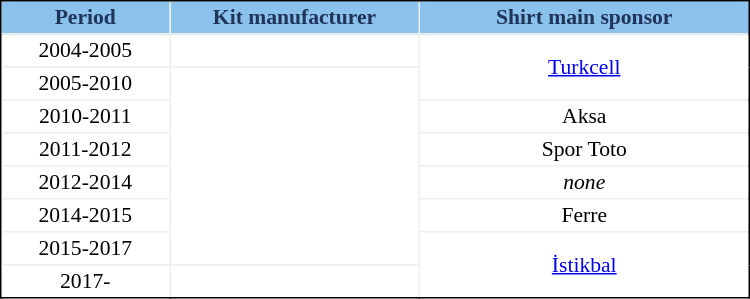<table class="unsortable" border=1 width=500 cellpadding="2" cellspacing="0" style="background: #FFFFFF; border: 1px solid; border-collapse: collapse; font-size: 90%; text-align: center;">
<tr align=center style="background:#8AC2EB; color:#203359;">
<th width=100>Period</th>
<th width=150>Kit manufacturer</th>
<th width=200>Shirt main sponsor</th>
</tr>
<tr>
<td>2004-2005</td>
<td rowspan="1"></td>
<td rowspan="2"><a href='#'>Turkcell</a></td>
</tr>
<tr>
<td>2005-2010</td>
<td rowspan="6"></td>
</tr>
<tr>
<td>2010-2011</td>
<td>Aksa</td>
</tr>
<tr>
<td>2011-2012</td>
<td>Spor Toto</td>
</tr>
<tr>
<td>2012-2014</td>
<td><em>none</em></td>
</tr>
<tr>
<td>2014-2015</td>
<td>Ferre</td>
</tr>
<tr>
<td>2015-2017</td>
<td rowspan="2"><a href='#'>İstikbal</a></td>
</tr>
<tr>
<td>2017-</td>
<td></td>
</tr>
</table>
